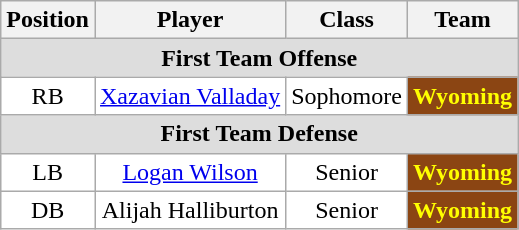<table class="wikitable" border="0">
<tr>
<th>Position</th>
<th>Player</th>
<th>Class</th>
<th>Team</th>
</tr>
<tr>
<td colspan="4" style="text-align:center; background:#ddd;"><strong>First Team Offense </strong></td>
</tr>
<tr style="text-align:center;">
<td style="background:white">RB</td>
<td style="background:white"><a href='#'>Xazavian Valladay</a></td>
<td style="background:white">Sophomore</td>
<th style="background:#8B4513; color:#FFFF00;">Wyoming</th>
</tr>
<tr>
<td colspan="4" style="text-align:center; background:#ddd;"><strong>First Team Defense</strong></td>
</tr>
<tr style="text-align:center;">
<td style="background:white">LB</td>
<td style="background:white"><a href='#'>Logan Wilson</a></td>
<td style="background:white">Senior</td>
<th style="background:#8B4513; color:#FFFF00;">Wyoming</th>
</tr>
<tr style="text-align:center;">
<td style="background:white">DB</td>
<td style="background:white">Alijah Halliburton</td>
<td style="background:white">Senior</td>
<th style="background:#8B4513; color:#FFFF00;">Wyoming</th>
</tr>
</table>
